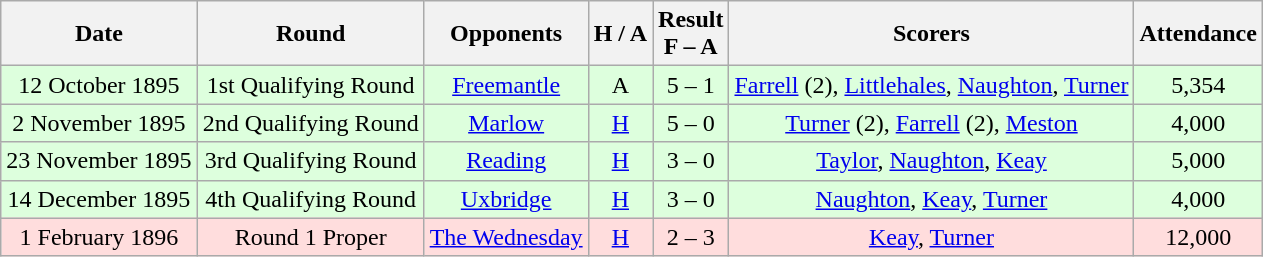<table class="wikitable" style="text-align:center">
<tr>
<th>Date</th>
<th>Round</th>
<th>Opponents</th>
<th>H / A</th>
<th>Result<br>F – A</th>
<th>Scorers</th>
<th>Attendance</th>
</tr>
<tr bgcolor="#ddffdd">
<td>12 October 1895</td>
<td>1st Qualifying Round</td>
<td><a href='#'>Freemantle</a></td>
<td>A</td>
<td>5 – 1</td>
<td><a href='#'>Farrell</a> (2), <a href='#'>Littlehales</a>, <a href='#'>Naughton</a>, <a href='#'>Turner</a></td>
<td>5,354</td>
</tr>
<tr bgcolor="#ddffdd">
<td>2 November 1895</td>
<td>2nd Qualifying Round</td>
<td><a href='#'>Marlow</a></td>
<td><a href='#'>H</a></td>
<td>5 – 0</td>
<td><a href='#'>Turner</a> (2), <a href='#'>Farrell</a> (2), <a href='#'>Meston</a></td>
<td>4,000</td>
</tr>
<tr bgcolor="#ddffdd">
<td>23 November 1895</td>
<td>3rd Qualifying Round</td>
<td><a href='#'>Reading</a></td>
<td><a href='#'>H</a></td>
<td>3 – 0</td>
<td><a href='#'>Taylor</a>, <a href='#'>Naughton</a>, <a href='#'>Keay</a></td>
<td>5,000</td>
</tr>
<tr bgcolor="#ddffdd">
<td>14 December 1895</td>
<td>4th Qualifying Round</td>
<td><a href='#'>Uxbridge</a></td>
<td><a href='#'>H</a></td>
<td>3 – 0</td>
<td><a href='#'>Naughton</a>, <a href='#'>Keay</a>, <a href='#'>Turner</a></td>
<td>4,000</td>
</tr>
<tr bgcolor="#ffdddd">
<td>1 February 1896</td>
<td>Round 1 Proper</td>
<td><a href='#'>The Wednesday</a></td>
<td><a href='#'>H</a></td>
<td>2 – 3</td>
<td><a href='#'>Keay</a>, <a href='#'>Turner</a></td>
<td>12,000</td>
</tr>
</table>
